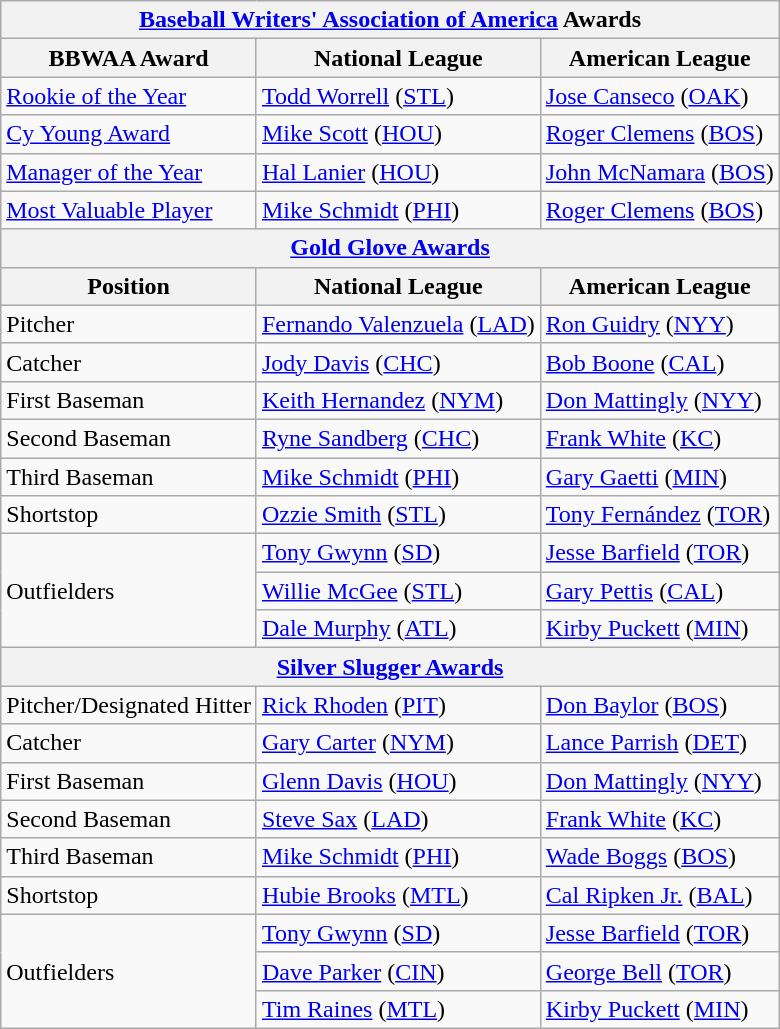<table class="wikitable">
<tr>
<th colspan="3"><a href='#'>Baseball Writers' Association of America</a> Awards</th>
</tr>
<tr>
<th>BBWAA Award</th>
<th>National League</th>
<th>American League</th>
</tr>
<tr>
<td><a href='#'>Rookie of the Year</a></td>
<td><a href='#'>Todd Worrell</a> (<a href='#'>STL</a>)</td>
<td><a href='#'>Jose Canseco</a> (<a href='#'>OAK</a>)</td>
</tr>
<tr>
<td><a href='#'>Cy Young Award</a></td>
<td><a href='#'>Mike Scott</a> (<a href='#'>HOU</a>)</td>
<td><a href='#'>Roger Clemens</a> (<a href='#'>BOS</a>)</td>
</tr>
<tr>
<td><a href='#'>Manager of the Year</a></td>
<td><a href='#'>Hal Lanier</a> (<a href='#'>HOU</a>)</td>
<td><a href='#'>John McNamara</a> (<a href='#'>BOS</a>)</td>
</tr>
<tr>
<td><a href='#'>Most Valuable Player</a></td>
<td><a href='#'>Mike Schmidt</a> (<a href='#'>PHI</a>)</td>
<td><a href='#'>Roger Clemens</a> (<a href='#'>BOS</a>)</td>
</tr>
<tr>
<th colspan="3"><a href='#'>Gold Glove Awards</a></th>
</tr>
<tr>
<th>Position</th>
<th>National League</th>
<th>American League</th>
</tr>
<tr>
<td>Pitcher</td>
<td><a href='#'>Fernando Valenzuela</a> (<a href='#'>LAD</a>)</td>
<td><a href='#'>Ron Guidry</a> (<a href='#'>NYY</a>)</td>
</tr>
<tr>
<td>Catcher</td>
<td><a href='#'>Jody Davis</a> (<a href='#'>CHC</a>)</td>
<td><a href='#'>Bob Boone</a> (<a href='#'>CAL</a>)</td>
</tr>
<tr>
<td>First Baseman</td>
<td><a href='#'>Keith Hernandez</a> (<a href='#'>NYM</a>)</td>
<td><a href='#'>Don Mattingly</a> (<a href='#'>NYY</a>)</td>
</tr>
<tr>
<td>Second Baseman</td>
<td><a href='#'>Ryne Sandberg</a> (<a href='#'>CHC</a>)</td>
<td><a href='#'>Frank White</a> (<a href='#'>KC</a>)</td>
</tr>
<tr>
<td>Third Baseman</td>
<td><a href='#'>Mike Schmidt</a> (<a href='#'>PHI</a>)</td>
<td><a href='#'>Gary Gaetti</a> (<a href='#'>MIN</a>)</td>
</tr>
<tr>
<td>Shortstop</td>
<td><a href='#'>Ozzie Smith</a> (<a href='#'>STL</a>)</td>
<td><a href='#'>Tony Fernández</a> (<a href='#'>TOR</a>)</td>
</tr>
<tr>
<td rowspan="3">Outfielders</td>
<td><a href='#'>Tony Gwynn</a> (<a href='#'>SD</a>)</td>
<td><a href='#'>Jesse Barfield</a> (<a href='#'>TOR</a>)</td>
</tr>
<tr>
<td><a href='#'>Willie McGee</a> (<a href='#'>STL</a>)</td>
<td><a href='#'>Gary Pettis</a> (<a href='#'>CAL</a>)</td>
</tr>
<tr>
<td><a href='#'>Dale Murphy</a> (<a href='#'>ATL</a>)</td>
<td><a href='#'>Kirby Puckett</a> (<a href='#'>MIN</a>)</td>
</tr>
<tr>
<th colspan="3"><a href='#'>Silver Slugger Awards</a></th>
</tr>
<tr>
<td>Pitcher/Designated Hitter</td>
<td><a href='#'>Rick Rhoden</a> (<a href='#'>PIT</a>)</td>
<td><a href='#'>Don Baylor</a> (<a href='#'>BOS</a>)</td>
</tr>
<tr>
<td>Catcher</td>
<td><a href='#'>Gary Carter</a> (<a href='#'>NYM</a>)</td>
<td><a href='#'>Lance Parrish</a> (<a href='#'>DET</a>)</td>
</tr>
<tr>
<td>First Baseman</td>
<td><a href='#'>Glenn Davis</a> (<a href='#'>HOU</a>)</td>
<td><a href='#'>Don Mattingly</a> (<a href='#'>NYY</a>)</td>
</tr>
<tr>
<td>Second Baseman</td>
<td><a href='#'>Steve Sax</a> (<a href='#'>LAD</a>)</td>
<td><a href='#'>Frank White</a> (<a href='#'>KC</a>)</td>
</tr>
<tr>
<td>Third Baseman</td>
<td><a href='#'>Mike Schmidt</a> (<a href='#'>PHI</a>)</td>
<td><a href='#'>Wade Boggs</a> (<a href='#'>BOS</a>)</td>
</tr>
<tr>
<td>Shortstop</td>
<td><a href='#'>Hubie Brooks</a> (<a href='#'>MTL</a>)</td>
<td><a href='#'>Cal Ripken Jr.</a> (<a href='#'>BAL</a>)</td>
</tr>
<tr>
<td rowspan="3">Outfielders</td>
<td><a href='#'>Tony Gwynn</a> (<a href='#'>SD</a>)</td>
<td><a href='#'>Jesse Barfield</a> (<a href='#'>TOR</a>)</td>
</tr>
<tr>
<td><a href='#'>Dave Parker</a> (<a href='#'>CIN</a>)</td>
<td><a href='#'>George Bell</a> (<a href='#'>TOR</a>)</td>
</tr>
<tr>
<td><a href='#'>Tim Raines</a> (<a href='#'>MTL</a>)</td>
<td><a href='#'>Kirby Puckett</a> (<a href='#'>MIN</a>)</td>
</tr>
</table>
